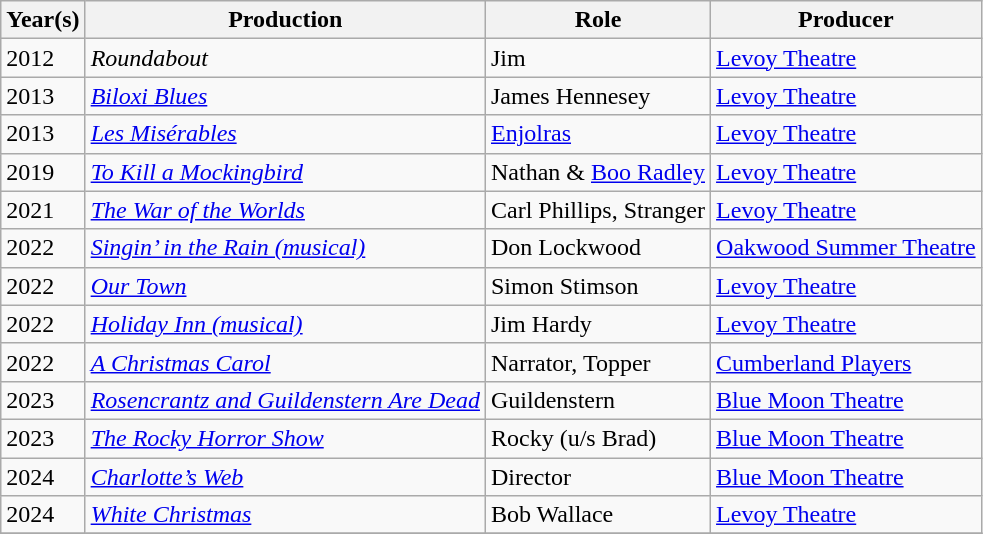<table class="wikitable">
<tr>
<th>Year(s)</th>
<th>Production</th>
<th>Role</th>
<th>Producer</th>
</tr>
<tr>
<td>2012</td>
<td><em>Roundabout</em></td>
<td>Jim</td>
<td><a href='#'>Levoy Theatre</a></td>
</tr>
<tr>
<td>2013</td>
<td><em><a href='#'>Biloxi Blues</a></em></td>
<td>James Hennesey</td>
<td><a href='#'>Levoy Theatre</a></td>
</tr>
<tr>
<td>2013</td>
<td><em><a href='#'>Les Misérables</a></em></td>
<td><a href='#'>Enjolras</a></td>
<td><a href='#'>Levoy Theatre</a></td>
</tr>
<tr>
<td>2019</td>
<td><em><a href='#'>To Kill a Mockingbird</a></em></td>
<td>Nathan & <a href='#'>Boo Radley</a></td>
<td><a href='#'>Levoy Theatre</a></td>
</tr>
<tr>
<td>2021</td>
<td><em><a href='#'>The War of the Worlds</a></em></td>
<td>Carl Phillips, Stranger</td>
<td><a href='#'>Levoy Theatre</a></td>
</tr>
<tr>
<td>2022</td>
<td><em><a href='#'>Singin’ in the Rain (musical)</a></em></td>
<td>Don Lockwood</td>
<td><a href='#'>Oakwood Summer Theatre</a></td>
</tr>
<tr>
<td>2022</td>
<td><em><a href='#'>Our Town</a></em></td>
<td>Simon Stimson</td>
<td><a href='#'>Levoy Theatre</a></td>
</tr>
<tr>
<td>2022</td>
<td><em><a href='#'>Holiday Inn (musical)</a></em></td>
<td>Jim Hardy</td>
<td><a href='#'>Levoy Theatre</a></td>
</tr>
<tr>
<td>2022</td>
<td><em><a href='#'>A Christmas Carol</a></em></td>
<td>Narrator, Topper</td>
<td><a href='#'>Cumberland Players</a></td>
</tr>
<tr>
<td>2023</td>
<td><em><a href='#'>Rosencrantz and Guildenstern Are Dead</a></em></td>
<td>Guildenstern</td>
<td><a href='#'>Blue Moon Theatre</a></td>
</tr>
<tr>
<td>2023</td>
<td><em><a href='#'>The Rocky Horror Show</a></em></td>
<td>Rocky (u/s Brad)</td>
<td><a href='#'>Blue Moon Theatre</a></td>
</tr>
<tr>
<td>2024</td>
<td><em><a href='#'>Charlotte’s Web</a></em></td>
<td>Director</td>
<td><a href='#'>Blue Moon Theatre</a></td>
</tr>
<tr>
<td>2024</td>
<td><em><a href='#'>White Christmas</a></em></td>
<td>Bob Wallace</td>
<td><a href='#'>Levoy Theatre</a></td>
</tr>
<tr>
</tr>
</table>
